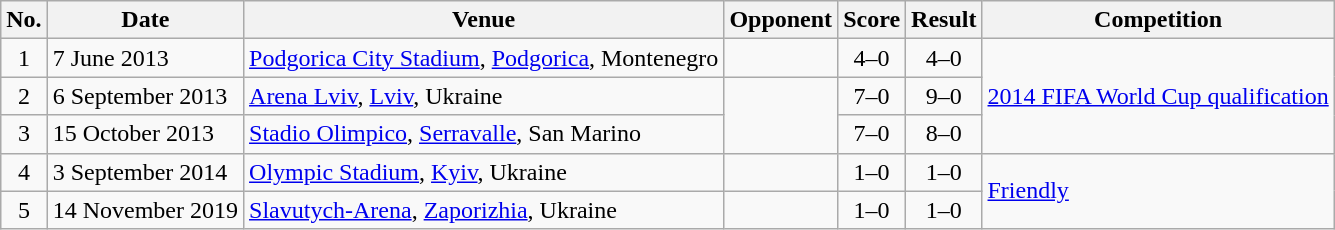<table class="wikitable sortable">
<tr>
<th scope="col">No.</th>
<th scope="col">Date</th>
<th scope="col">Venue</th>
<th scope="col">Opponent</th>
<th scope="col">Score</th>
<th scope="col">Result</th>
<th scope="col">Competition</th>
</tr>
<tr>
<td align="center">1</td>
<td>7 June 2013</td>
<td><a href='#'>Podgorica City Stadium</a>, <a href='#'>Podgorica</a>, Montenegro</td>
<td></td>
<td align="center">4–0</td>
<td align="center">4–0</td>
<td rowspan=3><a href='#'>2014 FIFA World Cup qualification</a></td>
</tr>
<tr>
<td align="center">2</td>
<td>6 September 2013</td>
<td><a href='#'>Arena Lviv</a>, <a href='#'>Lviv</a>, Ukraine</td>
<td rowspan="2"></td>
<td align="center">7–0</td>
<td align="center">9–0</td>
</tr>
<tr>
<td align="center">3</td>
<td>15 October 2013</td>
<td><a href='#'>Stadio Olimpico</a>, <a href='#'>Serravalle</a>, San Marino</td>
<td align="center">7–0</td>
<td align="center">8–0</td>
</tr>
<tr>
<td align="center">4</td>
<td>3 September 2014</td>
<td><a href='#'>Olympic Stadium</a>, <a href='#'>Kyiv</a>, Ukraine</td>
<td></td>
<td align="center">1–0</td>
<td align="center">1–0</td>
<td rowspan="2"><a href='#'>Friendly</a></td>
</tr>
<tr>
<td align="center">5</td>
<td>14 November 2019</td>
<td><a href='#'>Slavutych-Arena</a>, <a href='#'>Zaporizhia</a>, Ukraine</td>
<td></td>
<td align="center">1–0</td>
<td align="center">1–0</td>
</tr>
</table>
